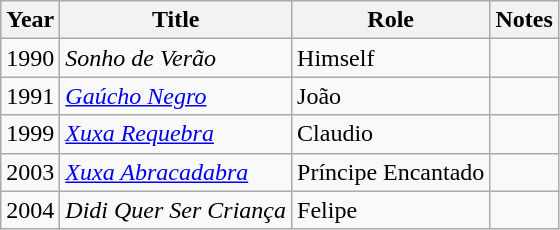<table class="wikitable sortable">
<tr>
<th>Year</th>
<th>Title</th>
<th>Role</th>
<th class = "unsortable">Notes</th>
</tr>
<tr>
<td>1990</td>
<td><em>Sonho de Verão</em></td>
<td>Himself</td>
<td></td>
</tr>
<tr>
<td>1991</td>
<td><em><a href='#'>Gaúcho Negro</a></em></td>
<td>João</td>
<td></td>
</tr>
<tr>
<td>1999</td>
<td><em><a href='#'>Xuxa Requebra</a></em></td>
<td>Claudio</td>
<td></td>
</tr>
<tr>
<td>2003</td>
<td><em><a href='#'>Xuxa Abracadabra</a></em></td>
<td>Príncipe Encantado</td>
<td></td>
</tr>
<tr>
<td>2004</td>
<td><em>Didi Quer Ser Criança</em></td>
<td>Felipe</td>
<td></td>
</tr>
</table>
